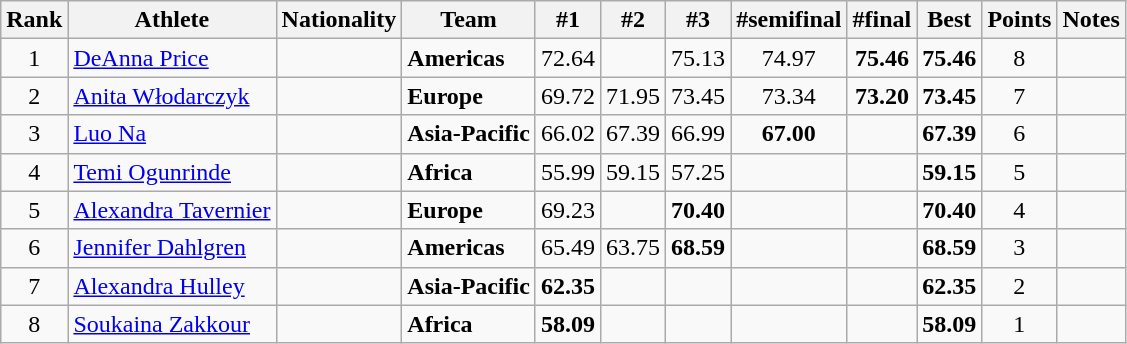<table class="wikitable sortable" style="text-align:center">
<tr>
<th>Rank</th>
<th>Athlete</th>
<th>Nationality</th>
<th>Team</th>
<th>#1</th>
<th>#2</th>
<th>#3</th>
<th>#semifinal</th>
<th>#final</th>
<th>Best</th>
<th>Points</th>
<th>Notes</th>
</tr>
<tr>
<td>1</td>
<td align="left"><a href='#'>DeAnna Price</a></td>
<td align=left></td>
<td align=left><strong>Americas</strong></td>
<td>72.64</td>
<td></td>
<td>75.13</td>
<td>74.97</td>
<td><strong>75.46</strong></td>
<td><strong>75.46</strong></td>
<td>8</td>
<td><strong></strong></td>
</tr>
<tr>
<td>2</td>
<td align="left"><a href='#'>Anita Włodarczyk</a></td>
<td align=left></td>
<td align=left><strong>Europe</strong></td>
<td>69.72</td>
<td>71.95</td>
<td>73.45</td>
<td>73.34</td>
<td><strong>73.20</strong></td>
<td><strong>73.45</strong></td>
<td>7</td>
<td></td>
</tr>
<tr>
<td>3</td>
<td align="left"><a href='#'>Luo Na</a></td>
<td align=left></td>
<td align=left><strong>Asia-Pacific</strong></td>
<td>66.02</td>
<td>67.39</td>
<td>66.99</td>
<td><strong>67.00</strong></td>
<td></td>
<td><strong>67.39</strong></td>
<td>6</td>
<td></td>
</tr>
<tr>
<td>4</td>
<td align="left"><a href='#'>Temi Ogunrinde</a></td>
<td align=left></td>
<td align=left><strong>Africa</strong></td>
<td>55.99</td>
<td>59.15</td>
<td>57.25</td>
<td><strong></strong></td>
<td></td>
<td><strong>59.15</strong></td>
<td>5</td>
<td></td>
</tr>
<tr>
<td>5</td>
<td align="left"><a href='#'>Alexandra Tavernier</a></td>
<td align=left></td>
<td align=left><strong>Europe</strong></td>
<td>69.23</td>
<td></td>
<td><strong>70.40</strong></td>
<td></td>
<td></td>
<td><strong>70.40</strong></td>
<td>4</td>
<td></td>
</tr>
<tr>
<td>6</td>
<td align="left"><a href='#'>Jennifer Dahlgren</a></td>
<td align=left></td>
<td align=left><strong>Americas</strong></td>
<td>65.49</td>
<td>63.75</td>
<td><strong>68.59</strong></td>
<td></td>
<td></td>
<td><strong>68.59</strong></td>
<td>3</td>
<td></td>
</tr>
<tr>
<td>7</td>
<td align="left"><a href='#'>Alexandra Hulley</a></td>
<td align=left></td>
<td align=left><strong>Asia-Pacific</strong></td>
<td><strong>62.35</strong></td>
<td></td>
<td></td>
<td></td>
<td></td>
<td><strong>62.35</strong></td>
<td>2</td>
<td></td>
</tr>
<tr>
<td>8</td>
<td align="left"><a href='#'>Soukaina Zakkour</a></td>
<td align=left></td>
<td align=left><strong>Africa</strong></td>
<td><strong>58.09</strong></td>
<td></td>
<td></td>
<td></td>
<td></td>
<td><strong>58.09</strong></td>
<td>1</td>
<td></td>
</tr>
</table>
